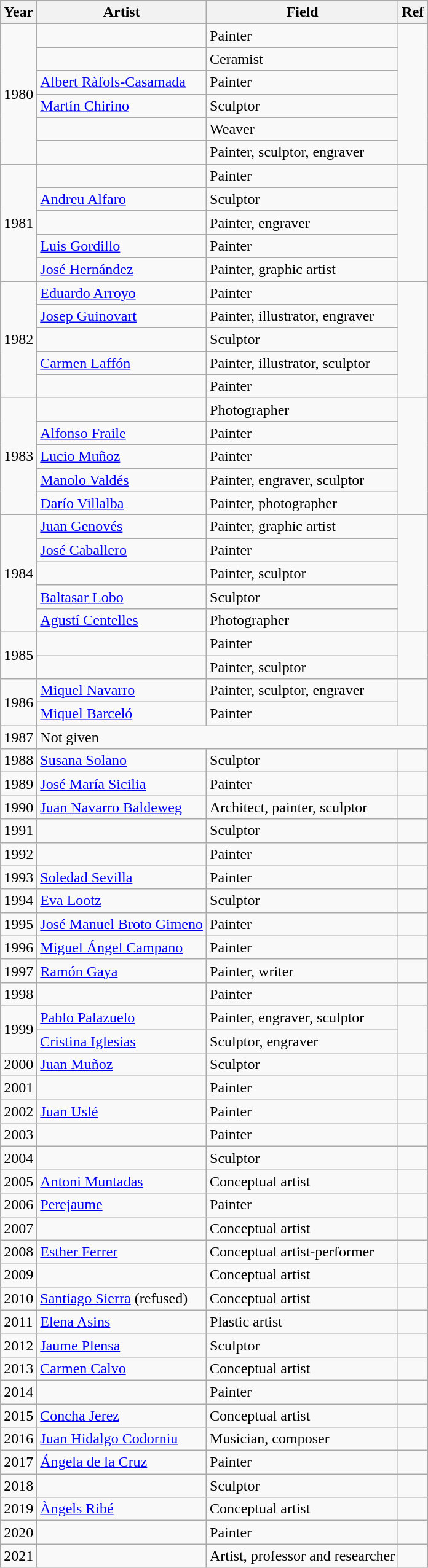<table class="sortable wikitable">
<tr>
<th>Year</th>
<th>Artist</th>
<th>Field</th>
<th>Ref</th>
</tr>
<tr>
<td rowspan=6>1980</td>
<td></td>
<td>Painter</td>
<td rowspan=6 align="center"></td>
</tr>
<tr>
<td></td>
<td>Ceramist</td>
</tr>
<tr>
<td><a href='#'>Albert Ràfols-Casamada</a></td>
<td>Painter</td>
</tr>
<tr>
<td><a href='#'>Martín Chirino</a></td>
<td>Sculptor</td>
</tr>
<tr>
<td></td>
<td>Weaver</td>
</tr>
<tr>
<td></td>
<td>Painter, sculptor, engraver</td>
</tr>
<tr>
<td rowspan=5>1981</td>
<td></td>
<td>Painter</td>
<td rowspan=5 align="center"></td>
</tr>
<tr>
<td><a href='#'>Andreu Alfaro</a></td>
<td>Sculptor</td>
</tr>
<tr>
<td></td>
<td>Painter, engraver</td>
</tr>
<tr>
<td><a href='#'>Luis Gordillo</a></td>
<td>Painter</td>
</tr>
<tr>
<td><a href='#'>José Hernández</a></td>
<td>Painter, graphic artist</td>
</tr>
<tr>
<td rowspan=5>1982</td>
<td><a href='#'>Eduardo Arroyo</a></td>
<td>Painter</td>
<td rowspan=5 align="center"></td>
</tr>
<tr>
<td><a href='#'>Josep Guinovart</a></td>
<td>Painter, illustrator, engraver</td>
</tr>
<tr>
<td></td>
<td>Sculptor</td>
</tr>
<tr>
<td><a href='#'>Carmen Laffón</a></td>
<td>Painter, illustrator, sculptor</td>
</tr>
<tr>
<td></td>
<td>Painter</td>
</tr>
<tr>
<td rowspan=5>1983</td>
<td></td>
<td>Photographer</td>
<td rowspan=5 align="center"></td>
</tr>
<tr>
<td><a href='#'>Alfonso Fraile</a></td>
<td>Painter</td>
</tr>
<tr>
<td><a href='#'>Lucio Muñoz</a></td>
<td>Painter</td>
</tr>
<tr>
<td><a href='#'>Manolo Valdés</a></td>
<td>Painter, engraver, sculptor</td>
</tr>
<tr>
<td><a href='#'>Darío Villalba</a></td>
<td>Painter, photographer</td>
</tr>
<tr>
<td rowspan=5>1984</td>
<td><a href='#'>Juan Genovés</a></td>
<td>Painter, graphic artist</td>
<td rowspan=5 align="center"></td>
</tr>
<tr>
<td><a href='#'>José Caballero</a></td>
<td>Painter</td>
</tr>
<tr>
<td></td>
<td>Painter, sculptor</td>
</tr>
<tr>
<td><a href='#'>Baltasar Lobo</a></td>
<td>Sculptor</td>
</tr>
<tr>
<td><a href='#'>Agustí Centelles</a></td>
<td>Photographer</td>
</tr>
<tr>
<td rowspan=2>1985</td>
<td></td>
<td>Painter</td>
<td rowspan=2 align="center"></td>
</tr>
<tr>
<td></td>
<td>Painter, sculptor</td>
</tr>
<tr>
<td rowspan=2>1986</td>
<td><a href='#'>Miquel Navarro</a></td>
<td>Painter, sculptor, engraver</td>
<td rowspan=2 align="center"></td>
</tr>
<tr>
<td><a href='#'>Miquel Barceló</a></td>
<td>Painter</td>
</tr>
<tr>
<td>1987</td>
<td colspan=3>Not given</td>
</tr>
<tr>
<td>1988</td>
<td><a href='#'>Susana Solano</a></td>
<td>Sculptor</td>
<td align="center"></td>
</tr>
<tr>
<td>1989</td>
<td><a href='#'>José María Sicilia</a></td>
<td>Painter</td>
<td align="center"></td>
</tr>
<tr>
<td>1990</td>
<td><a href='#'>Juan Navarro Baldeweg</a></td>
<td>Architect, painter, sculptor</td>
<td align="center"></td>
</tr>
<tr>
<td>1991</td>
<td></td>
<td>Sculptor</td>
<td align="center"></td>
</tr>
<tr>
<td>1992</td>
<td></td>
<td>Painter</td>
<td align="center"></td>
</tr>
<tr>
<td>1993</td>
<td><a href='#'>Soledad Sevilla</a></td>
<td>Painter</td>
<td align="center"></td>
</tr>
<tr>
<td>1994</td>
<td><a href='#'>Eva Lootz</a></td>
<td>Sculptor</td>
<td align="center"></td>
</tr>
<tr>
<td>1995</td>
<td><a href='#'>José Manuel Broto Gimeno</a></td>
<td>Painter</td>
<td align="center"></td>
</tr>
<tr>
<td>1996</td>
<td><a href='#'>Miguel Ángel Campano</a></td>
<td>Painter</td>
<td align="center"></td>
</tr>
<tr>
<td>1997</td>
<td><a href='#'>Ramón Gaya</a></td>
<td>Painter, writer</td>
<td align="center"></td>
</tr>
<tr>
<td>1998</td>
<td></td>
<td>Painter</td>
<td align="center"></td>
</tr>
<tr>
<td rowspan=2>1999</td>
<td><a href='#'>Pablo Palazuelo</a></td>
<td>Painter, engraver, sculptor</td>
<td rowspan=2 align="center"></td>
</tr>
<tr>
<td><a href='#'>Cristina Iglesias</a></td>
<td>Sculptor, engraver</td>
</tr>
<tr>
<td>2000</td>
<td><a href='#'>Juan Muñoz</a></td>
<td>Sculptor</td>
<td align="center"></td>
</tr>
<tr>
<td>2001</td>
<td></td>
<td>Painter</td>
<td align="center"></td>
</tr>
<tr>
<td>2002</td>
<td><a href='#'>Juan Uslé</a></td>
<td>Painter</td>
<td align="center"></td>
</tr>
<tr>
<td>2003</td>
<td></td>
<td>Painter</td>
<td align="center"></td>
</tr>
<tr>
<td>2004</td>
<td></td>
<td>Sculptor</td>
<td align="center"></td>
</tr>
<tr>
<td>2005</td>
<td><a href='#'>Antoni Muntadas</a></td>
<td>Conceptual artist</td>
<td align="center"></td>
</tr>
<tr>
<td>2006</td>
<td><a href='#'>Perejaume</a></td>
<td>Painter</td>
<td align="center"></td>
</tr>
<tr>
<td>2007</td>
<td></td>
<td>Conceptual artist</td>
<td align="center"></td>
</tr>
<tr>
<td>2008</td>
<td><a href='#'>Esther Ferrer</a></td>
<td>Conceptual artist-performer</td>
<td align="center"></td>
</tr>
<tr>
<td>2009</td>
<td></td>
<td>Conceptual artist</td>
<td align="center"></td>
</tr>
<tr>
<td>2010</td>
<td><a href='#'>Santiago Sierra</a> (refused)</td>
<td>Conceptual artist</td>
<td align="center"></td>
</tr>
<tr>
<td>2011</td>
<td><a href='#'>Elena Asins</a></td>
<td>Plastic artist</td>
<td align="center"></td>
</tr>
<tr>
<td>2012</td>
<td><a href='#'>Jaume Plensa</a></td>
<td>Sculptor</td>
<td align="center"></td>
</tr>
<tr>
<td>2013</td>
<td><a href='#'>Carmen Calvo</a></td>
<td>Conceptual artist</td>
<td align="center"></td>
</tr>
<tr>
<td>2014</td>
<td></td>
<td>Painter</td>
<td align="center"></td>
</tr>
<tr>
<td>2015</td>
<td><a href='#'>Concha Jerez</a></td>
<td>Conceptual artist</td>
<td align="center"></td>
</tr>
<tr>
<td>2016</td>
<td><a href='#'>Juan Hidalgo Codorniu</a></td>
<td>Musician, composer</td>
<td align="center"></td>
</tr>
<tr>
<td>2017</td>
<td><a href='#'>Ángela de la Cruz</a></td>
<td>Painter</td>
<td align="center"></td>
</tr>
<tr>
<td>2018</td>
<td></td>
<td>Sculptor</td>
<td align="center"></td>
</tr>
<tr>
<td>2019</td>
<td><a href='#'>Àngels Ribé</a></td>
<td>Conceptual artist</td>
<td align="center"></td>
</tr>
<tr>
<td>2020</td>
<td></td>
<td>Painter</td>
<td align="center"></td>
</tr>
<tr>
<td>2021</td>
<td></td>
<td>Artist, professor and researcher</td>
<td align="center"></td>
</tr>
</table>
